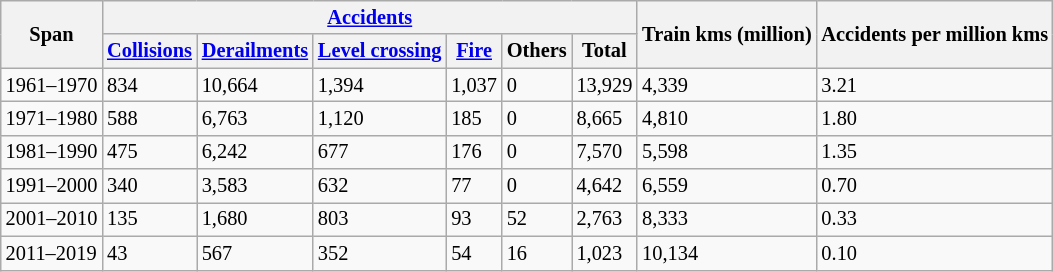<table class="wikitable sortable defaultcenter col1left" style="font-size: 85%">
<tr>
<th rowspan="2">Span</th>
<th colspan="6"><a href='#'>Accidents</a></th>
<th rowspan="2">Train kms (million)</th>
<th rowspan="2">Accidents per million kms</th>
</tr>
<tr>
<th><a href='#'>Collisions</a></th>
<th><a href='#'>Derailments</a></th>
<th><a href='#'>Level crossing</a></th>
<th><a href='#'>Fire</a></th>
<th>Others</th>
<th>Total</th>
</tr>
<tr>
<td>1961–1970</td>
<td>834</td>
<td>10,664</td>
<td>1,394</td>
<td>1,037</td>
<td>0</td>
<td>13,929</td>
<td>4,339</td>
<td>3.21</td>
</tr>
<tr>
<td>1971–1980</td>
<td>588</td>
<td>6,763</td>
<td>1,120</td>
<td>185</td>
<td>0</td>
<td>8,665</td>
<td>4,810</td>
<td>1.80</td>
</tr>
<tr>
<td>1981–1990</td>
<td>475</td>
<td>6,242</td>
<td>677</td>
<td>176</td>
<td>0</td>
<td>7,570</td>
<td>5,598</td>
<td>1.35</td>
</tr>
<tr>
<td>1991–2000</td>
<td>340</td>
<td>3,583</td>
<td>632</td>
<td>77</td>
<td>0</td>
<td>4,642</td>
<td>6,559</td>
<td>0.70</td>
</tr>
<tr>
<td>2001–2010</td>
<td>135</td>
<td>1,680</td>
<td>803</td>
<td>93</td>
<td>52</td>
<td>2,763</td>
<td>8,333</td>
<td>0.33</td>
</tr>
<tr>
<td>2011–2019</td>
<td>43</td>
<td>567</td>
<td>352</td>
<td>54</td>
<td>16</td>
<td>1,023</td>
<td>10,134</td>
<td>0.10</td>
</tr>
</table>
